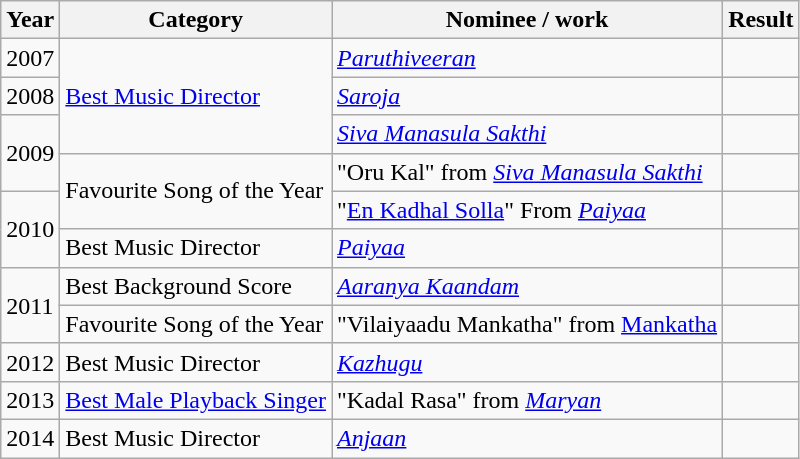<table class="wikitable">
<tr>
<th>Year</th>
<th>Category</th>
<th>Nominee / work</th>
<th>Result</th>
</tr>
<tr>
<td>2007</td>
<td rowspan="3"><a href='#'>Best Music Director</a></td>
<td><em><a href='#'>Paruthiveeran</a></em></td>
<td></td>
</tr>
<tr>
<td>2008</td>
<td><em><a href='#'>Saroja</a></em></td>
<td></td>
</tr>
<tr>
<td rowspan="2">2009</td>
<td><em><a href='#'>Siva Manasula Sakthi</a></em></td>
<td></td>
</tr>
<tr>
<td rowspan="2">Favourite Song of the Year</td>
<td>"Oru Kal" from <em><a href='#'>Siva Manasula Sakthi</a></em></td>
<td></td>
</tr>
<tr>
<td rowspan="2">2010</td>
<td>"<a href='#'>En Kadhal Solla</a>" From <em><a href='#'>Paiyaa</a></em></td>
<td></td>
</tr>
<tr>
<td>Best Music Director</td>
<td><em><a href='#'>Paiyaa</a></em></td>
<td></td>
</tr>
<tr>
<td rowspan="2">2011</td>
<td>Best Background Score</td>
<td><em><a href='#'>Aaranya Kaandam</a></em></td>
<td></td>
</tr>
<tr>
<td>Favourite Song of the Year</td>
<td>"Vilaiyaadu Mankatha" from <a href='#'>Mankatha</a></td>
<td></td>
</tr>
<tr>
<td>2012</td>
<td>Best Music Director</td>
<td><em><a href='#'>Kazhugu</a></em></td>
<td></td>
</tr>
<tr>
<td>2013</td>
<td><a href='#'>Best Male Playback Singer</a></td>
<td>"Kadal Rasa" from <em><a href='#'>Maryan</a></em></td>
<td></td>
</tr>
<tr>
<td>2014</td>
<td>Best Music Director</td>
<td><em><a href='#'>Anjaan</a></em></td>
<td></td>
</tr>
</table>
